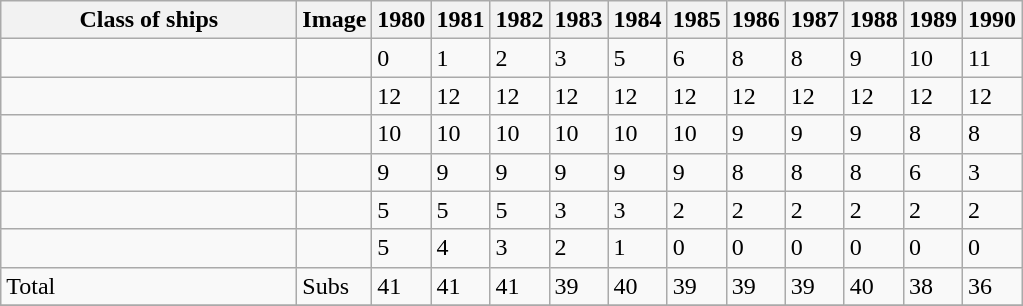<table class="wikitable sortable collapsible collapsed">
<tr>
<th style="width:29%;">Class of ships</th>
<th>Image</th>
<th>1980</th>
<th>1981</th>
<th>1982</th>
<th>1983</th>
<th>1984</th>
<th>1985</th>
<th>1986</th>
<th>1987</th>
<th>1988</th>
<th>1989</th>
<th>1990</th>
</tr>
<tr valign="top">
<td></td>
<td></td>
<td>0</td>
<td>1</td>
<td>2</td>
<td>3</td>
<td>5</td>
<td>6</td>
<td>8</td>
<td>8</td>
<td>9</td>
<td>10</td>
<td>11</td>
</tr>
<tr valign="top">
<td></td>
<td></td>
<td>12</td>
<td>12</td>
<td>12</td>
<td>12</td>
<td>12</td>
<td>12</td>
<td>12</td>
<td>12</td>
<td>12</td>
<td>12</td>
<td>12</td>
</tr>
<tr valign="top">
<td></td>
<td></td>
<td>10</td>
<td>10</td>
<td>10</td>
<td>10</td>
<td>10</td>
<td>10</td>
<td>9</td>
<td>9</td>
<td>9</td>
<td>8</td>
<td>8</td>
</tr>
<tr valign="top">
<td></td>
<td></td>
<td>9</td>
<td>9</td>
<td>9</td>
<td>9</td>
<td>9</td>
<td>9</td>
<td>8</td>
<td>8</td>
<td>8</td>
<td>6</td>
<td>3</td>
</tr>
<tr valign="top">
<td></td>
<td></td>
<td>5</td>
<td>5</td>
<td>5</td>
<td>3</td>
<td>3</td>
<td>2</td>
<td>2</td>
<td>2</td>
<td>2</td>
<td>2</td>
<td>2</td>
</tr>
<tr valign="top">
<td></td>
<td></td>
<td>5</td>
<td>4</td>
<td>3</td>
<td>2</td>
<td>1</td>
<td>0</td>
<td>0</td>
<td>0</td>
<td>0</td>
<td>0</td>
<td>0</td>
</tr>
<tr valign="top">
<td>Total</td>
<td>Subs</td>
<td>41</td>
<td>41</td>
<td>41</td>
<td>39</td>
<td>40</td>
<td>39</td>
<td>39</td>
<td>39</td>
<td>40</td>
<td>38</td>
<td>36</td>
</tr>
<tr>
</tr>
</table>
